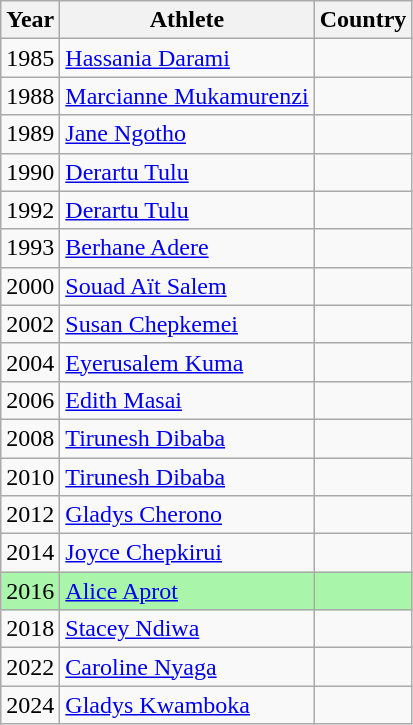<table class="wikitable sortable">
<tr>
<th>Year</th>
<th>Athlete</th>
<th>Country</th>
</tr>
<tr>
<td>1985</td>
<td><a href='#'>Hassania Darami</a></td>
<td></td>
</tr>
<tr>
<td>1988</td>
<td><a href='#'>Marcianne Mukamurenzi</a></td>
<td></td>
</tr>
<tr>
<td>1989</td>
<td><a href='#'>Jane Ngotho</a></td>
<td></td>
</tr>
<tr>
<td>1990</td>
<td><a href='#'>Derartu Tulu</a></td>
<td></td>
</tr>
<tr>
<td>1992</td>
<td><a href='#'>Derartu Tulu</a></td>
<td></td>
</tr>
<tr>
<td>1993</td>
<td><a href='#'>Berhane Adere</a></td>
<td></td>
</tr>
<tr>
<td>2000</td>
<td><a href='#'>Souad Aït Salem</a></td>
<td></td>
</tr>
<tr>
<td>2002</td>
<td><a href='#'>Susan Chepkemei</a></td>
<td></td>
</tr>
<tr>
<td>2004</td>
<td><a href='#'>Eyerusalem Kuma</a></td>
<td></td>
</tr>
<tr>
<td>2006</td>
<td><a href='#'>Edith Masai</a></td>
<td></td>
</tr>
<tr>
<td>2008</td>
<td><a href='#'>Tirunesh Dibaba</a></td>
<td></td>
</tr>
<tr>
<td>2010</td>
<td><a href='#'>Tirunesh Dibaba</a></td>
<td></td>
</tr>
<tr>
<td>2012</td>
<td><a href='#'>Gladys Cherono</a></td>
<td></td>
</tr>
<tr>
<td>2014</td>
<td><a href='#'>Joyce Chepkirui</a></td>
<td></td>
</tr>
<tr bgcolor=#A9F5A9>
<td>2016</td>
<td><a href='#'>Alice Aprot</a></td>
<td></td>
</tr>
<tr>
<td>2018</td>
<td><a href='#'>Stacey Ndiwa</a></td>
<td></td>
</tr>
<tr>
<td>2022</td>
<td><a href='#'>Caroline Nyaga</a></td>
<td></td>
</tr>
<tr>
<td>2024</td>
<td><a href='#'>Gladys Kwamboka</a></td>
<td></td>
</tr>
</table>
